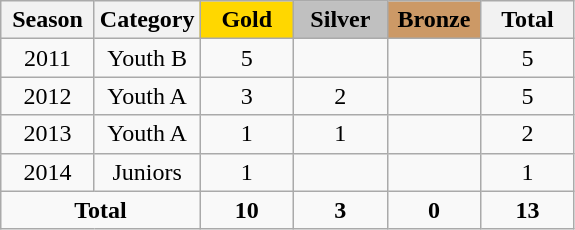<table class="wikitable" style="text-align:center;">
<tr>
<th width = "55">Season</th>
<th width = "55">Category</th>
<th width = "55" style="background: gold;">Gold</th>
<th width = "55" style="background: silver;">Silver</th>
<th width = "55" style="background: #cc9966;">Bronze</th>
<th width = "55">Total</th>
</tr>
<tr>
<td>2011</td>
<td>Youth B</td>
<td>5</td>
<td></td>
<td></td>
<td>5</td>
</tr>
<tr>
<td>2012</td>
<td>Youth A</td>
<td>3</td>
<td>2</td>
<td></td>
<td>5</td>
</tr>
<tr>
<td>2013</td>
<td>Youth A</td>
<td>1</td>
<td>1</td>
<td></td>
<td>2</td>
</tr>
<tr>
<td>2014</td>
<td>Juniors</td>
<td>1</td>
<td></td>
<td></td>
<td>1</td>
</tr>
<tr>
<td colspan=2><strong>Total</strong></td>
<td><strong>10</strong></td>
<td><strong>3</strong></td>
<td><strong>0</strong></td>
<td><strong>13</strong></td>
</tr>
</table>
